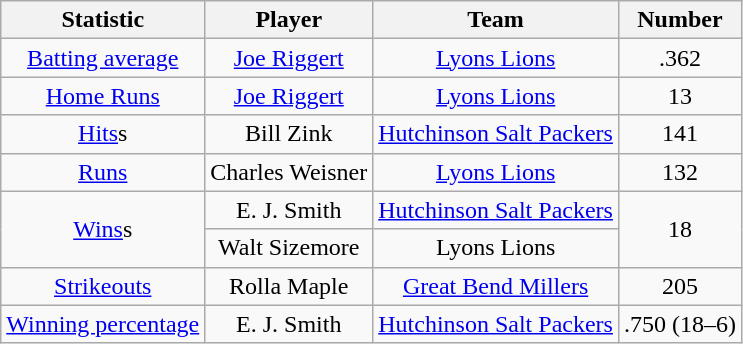<table class="wikitable">
<tr align=center>
<th>Statistic</th>
<th>Player</th>
<th>Team</th>
<th>Number</th>
</tr>
<tr align=center>
<td><a href='#'>Batting average</a></td>
<td><a href='#'>Joe Riggert</a></td>
<td><a href='#'>Lyons Lions</a></td>
<td>.362</td>
</tr>
<tr align=center>
<td><a href='#'>Home Runs</a></td>
<td><a href='#'>Joe Riggert</a></td>
<td><a href='#'>Lyons Lions</a></td>
<td>13</td>
</tr>
<tr align=center>
<td><a href='#'>Hits</a>s</td>
<td>Bill Zink</td>
<td><a href='#'>Hutchinson Salt Packers</a></td>
<td>141</td>
</tr>
<tr align=center>
<td><a href='#'>Runs</a></td>
<td>Charles Weisner</td>
<td><a href='#'>Lyons Lions</a></td>
<td>132</td>
</tr>
<tr align=center>
<td rowspan=2><a href='#'>Wins</a>s</td>
<td>E. J. Smith</td>
<td><a href='#'>Hutchinson Salt Packers</a></td>
<td rowspan=2>18</td>
</tr>
<tr align=center>
<td>Walt Sizemore</td>
<td>Lyons Lions</td>
</tr>
<tr align=center>
<td><a href='#'>Strikeouts</a></td>
<td>Rolla Maple</td>
<td><a href='#'>Great Bend Millers</a></td>
<td>205</td>
</tr>
<tr align=center>
<td><a href='#'>Winning percentage</a></td>
<td>E. J. Smith</td>
<td><a href='#'>Hutchinson Salt Packers</a></td>
<td>.750 (18–6)</td>
</tr>
</table>
